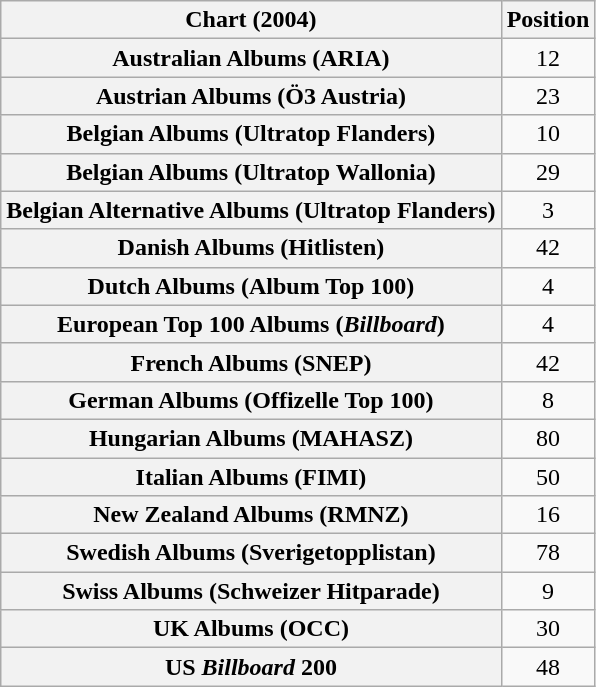<table class="wikitable sortable plainrowheaders" style="text-align:center;">
<tr>
<th scope="col">Chart (2004)</th>
<th scope="col">Position</th>
</tr>
<tr>
<th scope="row">Australian Albums (ARIA)</th>
<td>12</td>
</tr>
<tr>
<th scope="row">Austrian Albums (Ö3 Austria)</th>
<td>23</td>
</tr>
<tr>
<th scope="row">Belgian Albums (Ultratop Flanders)</th>
<td>10</td>
</tr>
<tr>
<th scope="row">Belgian Albums (Ultratop Wallonia)</th>
<td>29</td>
</tr>
<tr>
<th scope="row">Belgian Alternative Albums (Ultratop Flanders)</th>
<td>3</td>
</tr>
<tr>
<th scope="row">Danish Albums (Hitlisten)</th>
<td>42</td>
</tr>
<tr>
<th scope="row">Dutch Albums (Album Top 100)</th>
<td>4</td>
</tr>
<tr>
<th scope="row">European Top 100 Albums (<em>Billboard</em>)</th>
<td>4</td>
</tr>
<tr>
<th scope="row">French Albums (SNEP)</th>
<td>42</td>
</tr>
<tr>
<th scope="row">German Albums (Offizelle Top 100)</th>
<td>8</td>
</tr>
<tr>
<th scope="row">Hungarian Albums (MAHASZ)</th>
<td>80</td>
</tr>
<tr>
<th scope="row">Italian Albums (FIMI)</th>
<td>50</td>
</tr>
<tr>
<th scope="row">New Zealand Albums (RMNZ)</th>
<td>16</td>
</tr>
<tr>
<th scope="row">Swedish Albums (Sverigetopplistan)</th>
<td>78</td>
</tr>
<tr>
<th scope="row">Swiss Albums (Schweizer Hitparade)</th>
<td>9</td>
</tr>
<tr>
<th scope="row">UK Albums (OCC)</th>
<td>30</td>
</tr>
<tr>
<th scope="row">US <em>Billboard</em> 200</th>
<td>48</td>
</tr>
</table>
